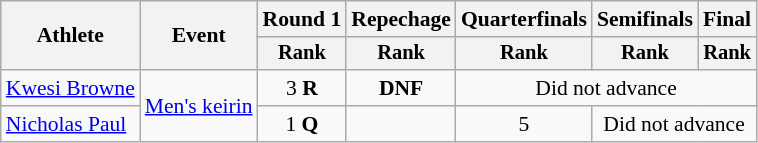<table class=wikitable style=font-size:90%;text-align:center>
<tr>
<th rowspan=2>Athlete</th>
<th rowspan=2>Event</th>
<th>Round 1</th>
<th>Repechage</th>
<th>Quarterfinals</th>
<th>Semifinals</th>
<th>Final</th>
</tr>
<tr style=font-size:95%>
<th>Rank</th>
<th>Rank</th>
<th>Rank</th>
<th>Rank</th>
<th>Rank</th>
</tr>
<tr>
<td align=left><a href='#'>Kwesi Browne</a></td>
<td align=left rowspan=2><a href='#'>Men's keirin</a></td>
<td>3 <strong>R</strong></td>
<td><strong>DNF</strong></td>
<td colspan=3>Did not advance</td>
</tr>
<tr>
<td align=left><a href='#'>Nicholas Paul</a></td>
<td>1 <strong>Q</strong></td>
<td></td>
<td>5</td>
<td colspan=2>Did not advance</td>
</tr>
</table>
